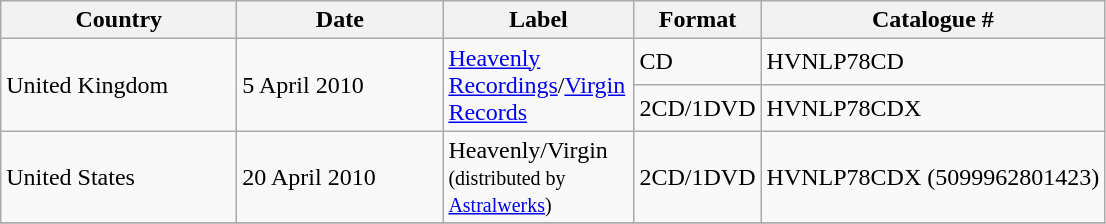<table class="wikitable">
<tr>
<th width="150px">Country</th>
<th width="130px">Date</th>
<th width="120px">Label</th>
<th>Format</th>
<th>Catalogue #</th>
</tr>
<tr>
<td rowspan="2">United Kingdom</td>
<td rowspan="2">5 April 2010</td>
<td rowspan="2"><a href='#'>Heavenly Recordings</a>/<a href='#'>Virgin Records</a></td>
<td>CD</td>
<td>HVNLP78CD</td>
</tr>
<tr>
<td>2CD/1DVD</td>
<td>HVNLP78CDX</td>
</tr>
<tr>
<td>United States</td>
<td>20 April 2010</td>
<td>Heavenly/Virgin <small>(distributed by <a href='#'>Astralwerks</a>)</small></td>
<td>2CD/1DVD</td>
<td>HVNLP78CDX (5099962801423)</td>
</tr>
<tr>
</tr>
</table>
